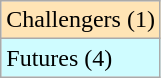<table class="wikitable">
<tr bgcolor="moccasin">
<td>Challengers (1)</td>
</tr>
<tr bgcolor="CFFCFF">
<td>Futures (4)</td>
</tr>
</table>
